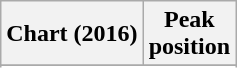<table class="wikitable sortable plainrowheaders" style="text-align:center">
<tr>
<th scope="col">Chart (2016)</th>
<th scope="col">Peak<br> position</th>
</tr>
<tr>
</tr>
<tr>
</tr>
<tr>
</tr>
<tr>
</tr>
<tr>
</tr>
<tr>
</tr>
</table>
